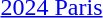<table>
<tr>
<td><a href='#'>2024 Paris</a> <br></td>
<td></td>
<td></td>
<td></td>
</tr>
<tr>
</tr>
</table>
